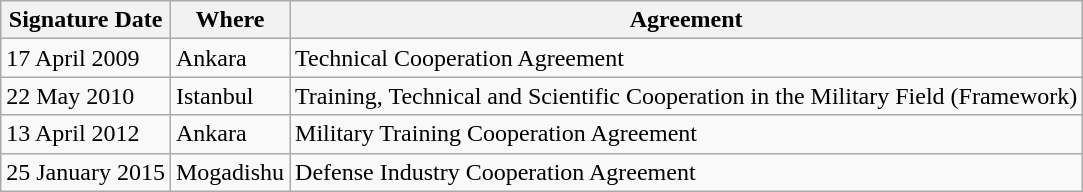<table class="wikitable">
<tr>
<th>Signature Date</th>
<th>Where</th>
<th>Agreement</th>
</tr>
<tr>
<td>17 April 2009</td>
<td>Ankara</td>
<td>Technical Cooperation Agreement</td>
</tr>
<tr>
<td>22 May 2010</td>
<td>Istanbul</td>
<td>Training, Technical  and Scientific Cooperation in the Military Field (Framework)</td>
</tr>
<tr>
<td>13 April 2012</td>
<td>Ankara</td>
<td>Military Training Cooperation Agreement</td>
</tr>
<tr>
<td>25 January 2015</td>
<td>Mogadishu</td>
<td>Defense Industry Cooperation Agreement</td>
</tr>
</table>
